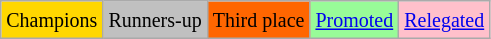<table class="wikitable">
<tr>
<td bgcolor=gold><small>Champions</small></td>
<td bgcolor=silver><small>Runners-up</small></td>
<td bgcolor=ff6600><small>Third place</small></td>
<td bgcolor=palegreen><small><a href='#'>Promoted</a></small></td>
<td bgcolor=pink><small><a href='#'>Relegated</a></small></td>
</tr>
</table>
